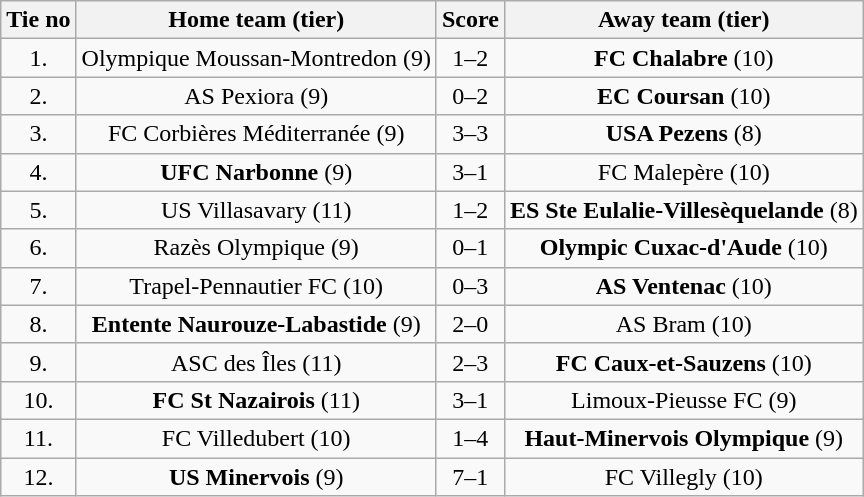<table class="wikitable" style="text-align: center">
<tr>
<th>Tie no</th>
<th>Home team (tier)</th>
<th>Score</th>
<th>Away team (tier)</th>
</tr>
<tr>
<td>1.</td>
<td>Olympique Moussan-Montredon (9)</td>
<td>1–2 </td>
<td><strong>FC Chalabre</strong> (10)</td>
</tr>
<tr>
<td>2.</td>
<td>AS Pexiora (9)</td>
<td>0–2</td>
<td><strong>EC Coursan</strong> (10)</td>
</tr>
<tr>
<td>3.</td>
<td>FC Corbières Méditerranée (9)</td>
<td>3–3 </td>
<td><strong>USA Pezens</strong> (8)</td>
</tr>
<tr>
<td>4.</td>
<td><strong>UFC Narbonne</strong> (9)</td>
<td>3–1</td>
<td>FC Malepère (10)</td>
</tr>
<tr>
<td>5.</td>
<td>US Villasavary (11)</td>
<td>1–2</td>
<td><strong>ES Ste Eulalie-Villesèquelande</strong> (8)</td>
</tr>
<tr>
<td>6.</td>
<td>Razès Olympique (9)</td>
<td>0–1</td>
<td><strong>Olympic Cuxac-d'Aude</strong> (10)</td>
</tr>
<tr>
<td>7.</td>
<td>Trapel-Pennautier FC (10)</td>
<td>0–3</td>
<td><strong>AS Ventenac</strong> (10)</td>
</tr>
<tr>
<td>8.</td>
<td><strong>Entente Naurouze-Labastide</strong> (9)</td>
<td>2–0</td>
<td>AS Bram (10)</td>
</tr>
<tr>
<td>9.</td>
<td>ASC des Îles (11)</td>
<td>2–3</td>
<td><strong>FC Caux-et-Sauzens</strong> (10)</td>
</tr>
<tr>
<td>10.</td>
<td><strong>FC St Nazairois</strong> (11)</td>
<td>3–1</td>
<td>Limoux-Pieusse FC (9)</td>
</tr>
<tr>
<td>11.</td>
<td>FC Villedubert (10)</td>
<td>1–4</td>
<td><strong>Haut-Minervois Olympique</strong> (9)</td>
</tr>
<tr>
<td>12.</td>
<td><strong>US Minervois</strong> (9)</td>
<td>7–1</td>
<td>FC Villegly (10)</td>
</tr>
</table>
